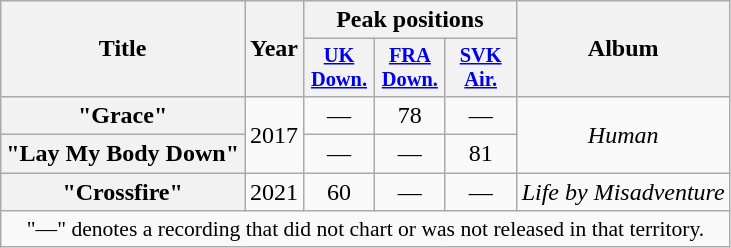<table class="wikitable plainrowheaders" style="text-align:center;">
<tr>
<th scope="col" rowspan="2">Title</th>
<th scope="col" rowspan="2">Year</th>
<th scope="col" colspan="3">Peak positions</th>
<th scope="col" rowspan="2">Album</th>
</tr>
<tr>
<th scope="col" style="width:3em;font-size:85%;"><a href='#'>UK<br>Down.</a><br></th>
<th scope="col" style="width:3em;font-size:85%;"><a href='#'>FRA<br>Down.</a><br></th>
<th scope="col" style="width:3em;font-size:85%;"><a href='#'>SVK<br>Air.</a><br></th>
</tr>
<tr>
<th scope="row">"Grace"</th>
<td rowspan="2">2017</td>
<td>—</td>
<td>78</td>
<td>—</td>
<td rowspan="2"><em>Human</em></td>
</tr>
<tr>
<th scope="row">"Lay My Body Down"</th>
<td>—</td>
<td>—</td>
<td>81</td>
</tr>
<tr>
<th scope="row">"Crossfire"</th>
<td>2021</td>
<td>60</td>
<td>—</td>
<td>—</td>
<td><em>Life by Misadventure</em></td>
</tr>
<tr>
<td colspan="10" style="font-size:90%">"—" denotes a recording that did not chart or was not released in that territory.</td>
</tr>
</table>
